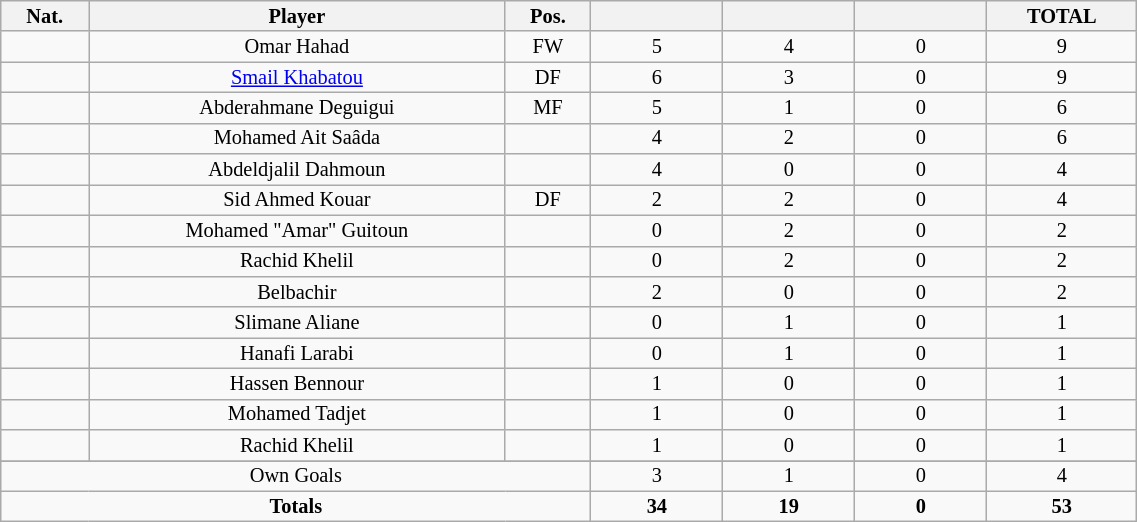<table class="wikitable sortable alternance"  style="font-size:85%; text-align:center; line-height:14px; width:60%;">
<tr>
<th width=10>Nat.</th>
<th width=140>Player</th>
<th width=10>Pos.</th>
<th width=40></th>
<th width=40></th>
<th width=40></th>
<th width=10>TOTAL</th>
</tr>
<tr>
<td></td>
<td>Omar Hahad</td>
<td>FW</td>
<td>5</td>
<td>4</td>
<td>0</td>
<td>9</td>
</tr>
<tr>
<td></td>
<td><a href='#'>Smail Khabatou</a></td>
<td>DF</td>
<td>6</td>
<td>3</td>
<td>0</td>
<td>9</td>
</tr>
<tr>
<td></td>
<td>Abderahmane Deguigui</td>
<td>MF</td>
<td>5</td>
<td>1</td>
<td>0</td>
<td>6</td>
</tr>
<tr>
<td></td>
<td>Mohamed Ait Saâda</td>
<td></td>
<td>4</td>
<td>2</td>
<td>0</td>
<td>6</td>
</tr>
<tr>
<td></td>
<td>Abdeldjalil Dahmoun</td>
<td></td>
<td>4</td>
<td>0</td>
<td>0</td>
<td>4</td>
</tr>
<tr>
<td></td>
<td>Sid Ahmed Kouar</td>
<td>DF</td>
<td>2</td>
<td>2</td>
<td>0</td>
<td>4</td>
</tr>
<tr>
<td></td>
<td>Mohamed "Amar" Guitoun</td>
<td></td>
<td>0</td>
<td>2</td>
<td>0</td>
<td>2</td>
</tr>
<tr>
<td></td>
<td>Rachid Khelil</td>
<td></td>
<td>0</td>
<td>2</td>
<td>0</td>
<td>2</td>
</tr>
<tr>
<td></td>
<td>Belbachir</td>
<td></td>
<td>2</td>
<td>0</td>
<td>0</td>
<td>2</td>
</tr>
<tr>
<td></td>
<td>Slimane Aliane</td>
<td></td>
<td>0</td>
<td>1</td>
<td>0</td>
<td>1</td>
</tr>
<tr>
<td></td>
<td>Hanafi Larabi</td>
<td></td>
<td>0</td>
<td>1</td>
<td>0</td>
<td>1</td>
</tr>
<tr>
<td></td>
<td>Hassen Bennour</td>
<td></td>
<td>1</td>
<td>0</td>
<td>0</td>
<td>1</td>
</tr>
<tr>
<td></td>
<td>Mohamed Tadjet</td>
<td></td>
<td>1</td>
<td>0</td>
<td>0</td>
<td>1</td>
</tr>
<tr>
<td></td>
<td>Rachid Khelil</td>
<td></td>
<td>1</td>
<td>0</td>
<td>0</td>
<td>1</td>
</tr>
<tr>
</tr>
<tr class="sortbottom">
<td colspan="3">Own Goals</td>
<td>3</td>
<td>1</td>
<td>0</td>
<td>4</td>
</tr>
<tr class="sortbottom">
<td colspan="3"><strong>Totals</strong></td>
<td><strong>34</strong></td>
<td><strong>19</strong></td>
<td><strong>0</strong></td>
<td><strong>53</strong></td>
</tr>
</table>
